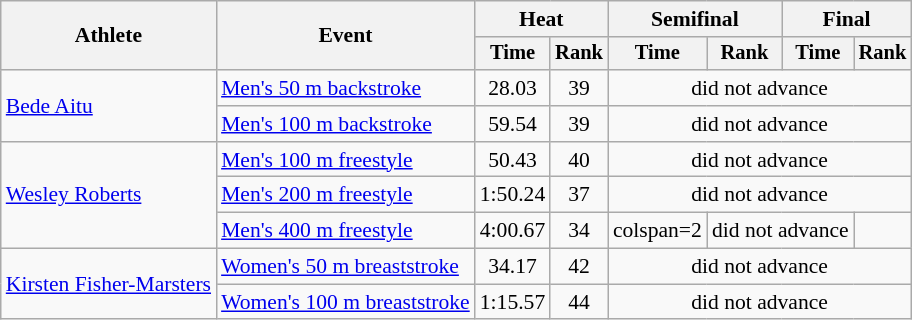<table class=wikitable style="font-size:90%; text-align:center">
<tr>
<th rowspan="2">Athlete</th>
<th rowspan="2">Event</th>
<th colspan="2">Heat</th>
<th colspan="2">Semifinal</th>
<th colspan="2">Final</th>
</tr>
<tr style="font-size:95%">
<th>Time</th>
<th>Rank</th>
<th>Time</th>
<th>Rank</th>
<th>Time</th>
<th>Rank</th>
</tr>
<tr>
<td align=left rowspan=2><a href='#'>Bede Aitu</a></td>
<td align=left><a href='#'>Men's 50 m backstroke</a></td>
<td>28.03</td>
<td>39</td>
<td colspan=4>did not advance</td>
</tr>
<tr>
<td align=left><a href='#'>Men's 100 m backstroke</a></td>
<td>59.54</td>
<td>39</td>
<td colspan=4>did not advance</td>
</tr>
<tr>
<td align=left rowspan=3><a href='#'>Wesley Roberts</a></td>
<td align=left><a href='#'>Men's 100 m freestyle</a></td>
<td>50.43</td>
<td>40</td>
<td colspan=4>did not advance</td>
</tr>
<tr>
<td align=left><a href='#'>Men's 200 m freestyle</a></td>
<td>1:50.24</td>
<td>37</td>
<td colspan=4>did not advance</td>
</tr>
<tr>
<td align=left><a href='#'>Men's 400 m freestyle</a></td>
<td>4:00.67</td>
<td>34</td>
<td>colspan=2 </td>
<td colspan=2>did not advance</td>
</tr>
<tr>
<td align=left rowspan=2><a href='#'>Kirsten Fisher-Marsters</a></td>
<td align=left><a href='#'>Women's 50 m breaststroke</a></td>
<td>34.17</td>
<td>42</td>
<td colspan=4>did not advance</td>
</tr>
<tr>
<td align=left><a href='#'>Women's 100 m breaststroke</a></td>
<td>1:15.57</td>
<td>44</td>
<td colspan=4>did not advance</td>
</tr>
</table>
